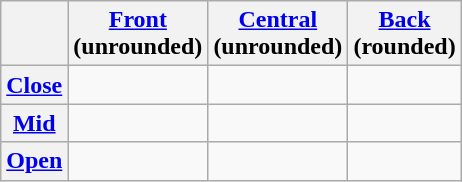<table class="wikitable" style="text-align:center;">
<tr>
<th></th>
<th><a href='#'>Front</a><br>(unrounded)</th>
<th><a href='#'>Central</a><br>(unrounded)</th>
<th><a href='#'>Back</a><br>(rounded)</th>
</tr>
<tr>
<th><a href='#'>Close</a></th>
<td></td>
<td></td>
<td></td>
</tr>
<tr>
<th><a href='#'>Mid</a></th>
<td></td>
<td></td>
<td></td>
</tr>
<tr>
<th><a href='#'>Open</a></th>
<td></td>
<td></td>
<td></td>
</tr>
</table>
